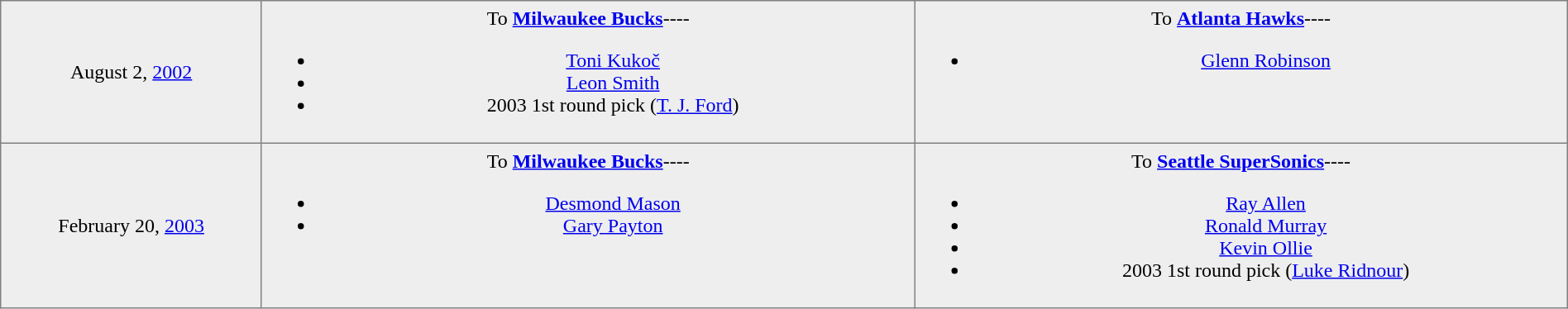<table border="1" style="border-collapse:collapse; text-align:center; width:100%;"  cellpadding="5">
<tr style="background:#eee;">
<td style="width:12%">August 2, <a href='#'>2002</a><br></td>
<td style="width:30%; vertical-align:top;">To <strong><a href='#'>Milwaukee Bucks</a></strong>----<br><ul><li><a href='#'>Toni Kukoč</a></li><li><a href='#'>Leon Smith</a></li><li>2003 1st round pick (<a href='#'>T. J. Ford</a>)</li></ul></td>
<td style="width:30%; vertical-align:top;">To <strong><a href='#'>Atlanta Hawks</a></strong>----<br><ul><li><a href='#'>Glenn Robinson</a></li></ul></td>
</tr>
<tr style="background:#eee;">
<td style="width:12%">February 20, <a href='#'>2003</a></td>
<td style="width:30%; vertical-align:top;">To <strong><a href='#'>Milwaukee Bucks</a></strong>----<br><ul><li><a href='#'>Desmond Mason</a></li><li><a href='#'>Gary Payton</a></li></ul></td>
<td style="width:30%; vertical-align:top;">To <strong><a href='#'>Seattle SuperSonics</a></strong>----<br><ul><li><a href='#'>Ray Allen</a></li><li><a href='#'>Ronald Murray</a></li><li><a href='#'>Kevin Ollie</a></li><li>2003 1st round pick (<a href='#'>Luke Ridnour</a>)</li></ul></td>
</tr>
</table>
